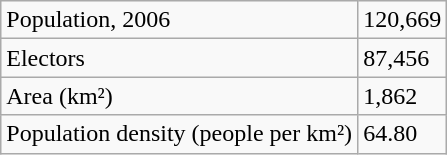<table class="wikitable">
<tr>
<td>Population, 2006</td>
<td>120,669</td>
</tr>
<tr>
<td>Electors</td>
<td>87,456</td>
</tr>
<tr>
<td>Area (km²)</td>
<td>1,862</td>
</tr>
<tr>
<td>Population density (people per km²)</td>
<td>64.80</td>
</tr>
</table>
